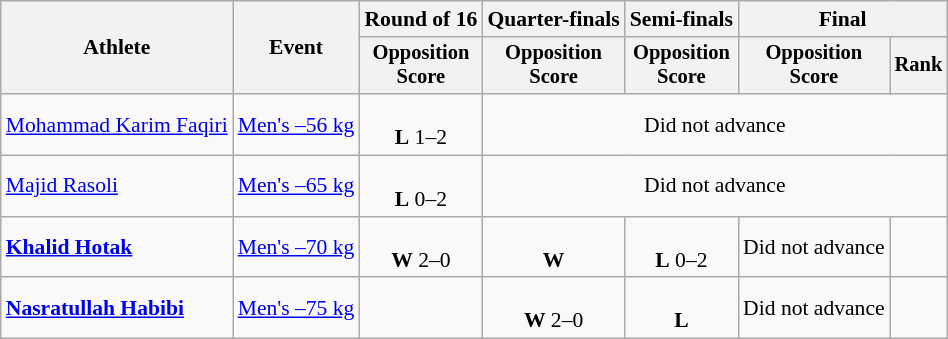<table class=wikitable style=font-size:90%;text-align:center>
<tr>
<th rowspan=2>Athlete</th>
<th rowspan=2>Event</th>
<th>Round of 16</th>
<th>Quarter-finals</th>
<th>Semi-finals</th>
<th colspan=2>Final</th>
</tr>
<tr style=font-size:95%>
<th>Opposition<br>Score</th>
<th>Opposition<br>Score</th>
<th>Opposition<br>Score</th>
<th>Opposition<br>Score</th>
<th>Rank</th>
</tr>
<tr>
<td align=left><a href='#'>Mohammad Karim Faqiri</a></td>
<td align=left><a href='#'>Men's –56 kg</a></td>
<td><br><strong>L</strong> 1–2</td>
<td colspan=4>Did not advance</td>
</tr>
<tr>
<td align=left><a href='#'>Majid Rasoli</a></td>
<td align=left><a href='#'>Men's –65 kg</a></td>
<td><br><strong>L</strong> 0–2</td>
<td colspan=4>Did not advance</td>
</tr>
<tr>
<td align=left><strong><a href='#'>Khalid Hotak</a></strong></td>
<td align=left><a href='#'>Men's –70 kg</a></td>
<td><br><strong>W</strong> 2–0</td>
<td><br><strong>W</strong> </td>
<td><br><strong>L</strong> 0–2</td>
<td>Did not advance</td>
<td></td>
</tr>
<tr>
<td align=left><strong><a href='#'>Nasratullah Habibi</a></strong></td>
<td align=left><a href='#'>Men's –75 kg</a></td>
<td></td>
<td><br><strong>W</strong> 2–0</td>
<td><br><strong>L</strong> </td>
<td>Did not advance</td>
<td></td>
</tr>
</table>
